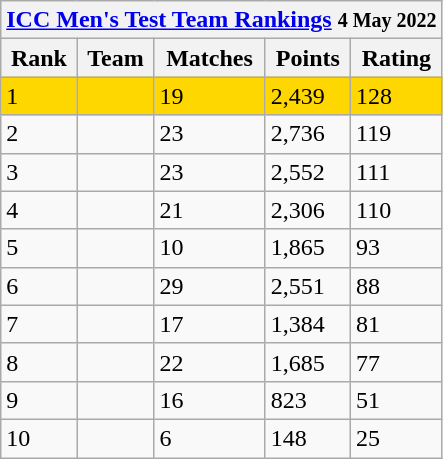<table class="wikitable" style="white-space: nowrap;">
<tr>
<th colspan="5"><a href='#'>ICC Men's Test Team Rankings</a> <small>4 May 2022</small></th>
</tr>
<tr>
<th>Rank</th>
<th>Team</th>
<th>Matches</th>
<th>Points</th>
<th>Rating</th>
</tr>
<tr style="background:gold">
<td>1</td>
<td style="text-align:left"></td>
<td>19</td>
<td>2,439</td>
<td>128</td>
</tr>
<tr>
<td>2</td>
<td style="text-align:left"></td>
<td>23</td>
<td>2,736</td>
<td>119</td>
</tr>
<tr>
<td>3</td>
<td style="text-align:left"></td>
<td>23</td>
<td>2,552</td>
<td>111</td>
</tr>
<tr>
<td>4</td>
<td style="text-align:left"></td>
<td>21</td>
<td>2,306</td>
<td>110</td>
</tr>
<tr>
<td>5</td>
<td style="text-align:left"></td>
<td>10</td>
<td>1,865</td>
<td>93</td>
</tr>
<tr>
<td>6</td>
<td style="text-align:left"></td>
<td>29</td>
<td>2,551</td>
<td>88</td>
</tr>
<tr>
<td>7</td>
<td style="text-align:left"></td>
<td>17</td>
<td>1,384</td>
<td>81</td>
</tr>
<tr>
<td>8</td>
<td style="text-align:left"></td>
<td>22</td>
<td>1,685</td>
<td>77</td>
</tr>
<tr>
<td>9</td>
<td style="text-align:left"></td>
<td>16</td>
<td>823</td>
<td>51</td>
</tr>
<tr>
<td>10</td>
<td style="text-align:left"></td>
<td>6</td>
<td>148</td>
<td>25</td>
</tr>
</table>
